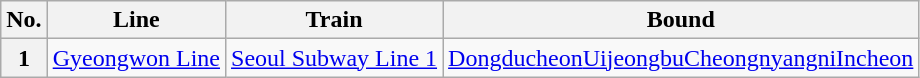<table class="wikitable" style="text-align: center;">
<tr>
<th>No.</th>
<th>Line</th>
<th>Train</th>
<th>Bound</th>
</tr>
<tr>
<th>1</th>
<td><a href='#'>Gyeongwon Line</a></td>
<td><a href='#'>Seoul Subway Line 1</a></td>
<td><a href='#'>Dongducheon</a><a href='#'>Uijeongbu</a><a href='#'>Cheongnyangni</a><a href='#'>Incheon</a></td>
</tr>
</table>
